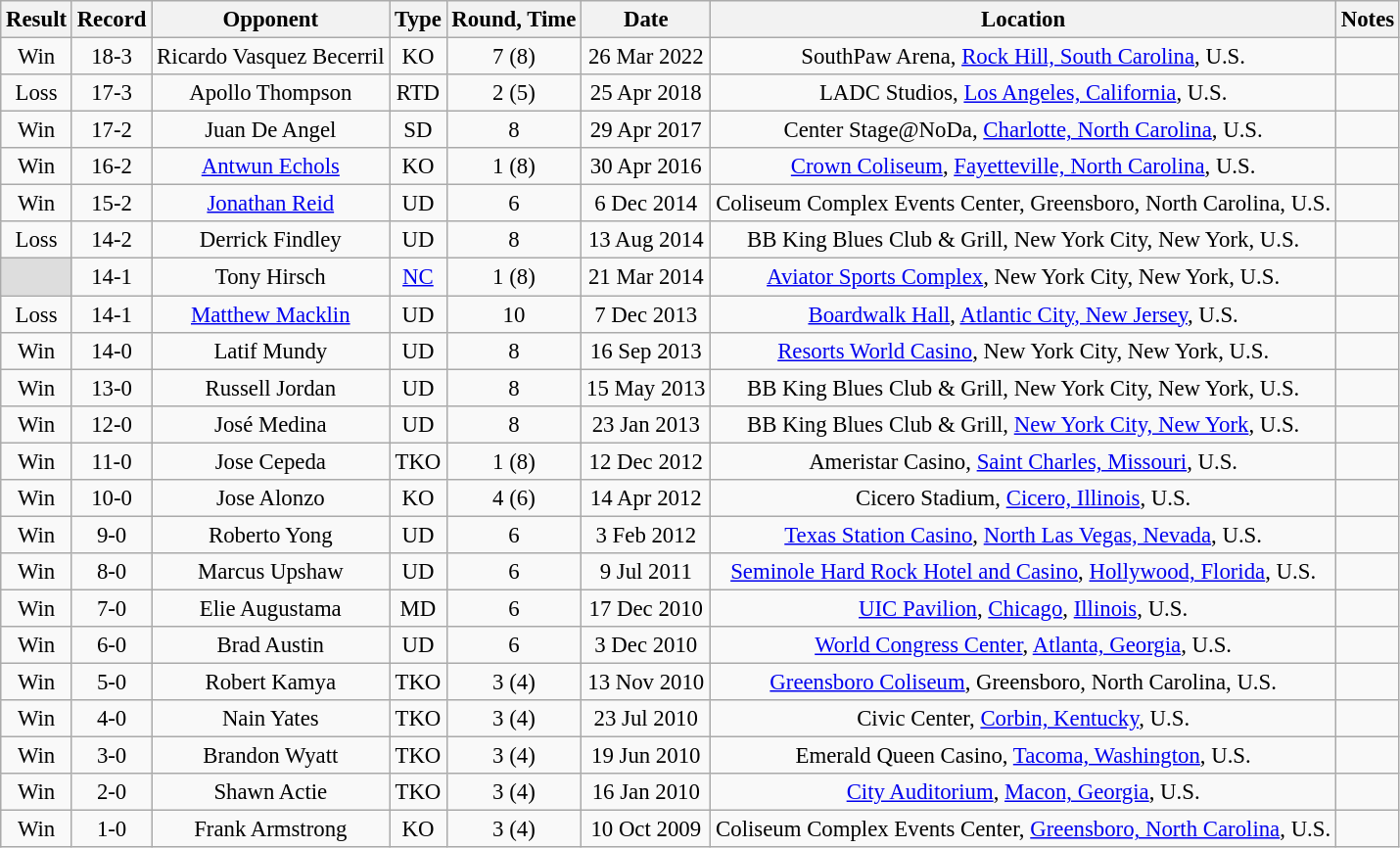<table class="wikitable" style="text-align:center; font-size:95%">
<tr>
<th>Result</th>
<th>Record</th>
<th>Opponent</th>
<th>Type</th>
<th>Round, Time</th>
<th>Date</th>
<th>Location</th>
<th>Notes</th>
</tr>
<tr>
<td>Win</td>
<td>18-3 </td>
<td>Ricardo Vasquez Becerril</td>
<td>KO</td>
<td>7 (8) </td>
<td>26 Mar 2022</td>
<td>SouthPaw Arena, <a href='#'>Rock Hill, South Carolina</a>, U.S.</td>
<td></td>
</tr>
<tr>
<td>Loss</td>
<td>17-3 </td>
<td>Apollo Thompson</td>
<td>RTD</td>
<td>2 (5) </td>
<td>25 Apr 2018</td>
<td>LADC Studios, <a href='#'>Los Angeles, California</a>, U.S.</td>
<td></td>
</tr>
<tr>
<td>Win</td>
<td>17-2 </td>
<td>Juan De Angel</td>
<td>SD</td>
<td>8</td>
<td>29 Apr 2017</td>
<td>Center Stage@NoDa, <a href='#'>Charlotte, North Carolina</a>, U.S.</td>
<td></td>
</tr>
<tr>
<td>Win</td>
<td>16-2 </td>
<td><a href='#'>Antwun Echols</a></td>
<td>KO</td>
<td>1 (8) </td>
<td>30 Apr 2016</td>
<td><a href='#'>Crown Coliseum</a>, <a href='#'>Fayetteville, North Carolina</a>, U.S.</td>
<td></td>
</tr>
<tr>
<td>Win</td>
<td>15-2 </td>
<td><a href='#'>Jonathan Reid</a></td>
<td>UD</td>
<td>6</td>
<td>6 Dec 2014</td>
<td>Coliseum Complex Events Center, Greensboro, North Carolina, U.S.</td>
<td></td>
</tr>
<tr>
<td>Loss</td>
<td>14-2 </td>
<td>Derrick Findley</td>
<td>UD</td>
<td>8</td>
<td>13 Aug 2014</td>
<td>BB King Blues Club & Grill, New York City, New York, U.S.</td>
<td></td>
</tr>
<tr>
<td style="background: #DDD"></td>
<td>14-1 </td>
<td>Tony Hirsch</td>
<td><a href='#'>NC</a></td>
<td>1 (8) </td>
<td>21 Mar 2014</td>
<td><a href='#'>Aviator Sports Complex</a>, New York City, New York, U.S.</td>
<td></td>
</tr>
<tr>
<td>Loss</td>
<td>14-1</td>
<td><a href='#'>Matthew Macklin</a></td>
<td>UD</td>
<td>10</td>
<td>7 Dec 2013</td>
<td><a href='#'>Boardwalk Hall</a>, <a href='#'>Atlantic City, New Jersey</a>, U.S.</td>
<td></td>
</tr>
<tr>
<td>Win</td>
<td>14-0</td>
<td>Latif Mundy</td>
<td>UD</td>
<td>8</td>
<td>16 Sep 2013</td>
<td><a href='#'>Resorts World Casino</a>, New York City, New York, U.S.</td>
<td></td>
</tr>
<tr>
<td>Win</td>
<td>13-0</td>
<td>Russell Jordan</td>
<td>UD</td>
<td>8</td>
<td>15 May 2013</td>
<td>BB King Blues Club & Grill, New York City, New York, U.S.</td>
<td></td>
</tr>
<tr>
<td>Win</td>
<td>12-0</td>
<td>José Medina</td>
<td>UD</td>
<td>8</td>
<td>23 Jan 2013</td>
<td>BB King Blues Club & Grill, <a href='#'>New York City, New York</a>, U.S.</td>
<td></td>
</tr>
<tr>
<td>Win</td>
<td>11-0</td>
<td>Jose Cepeda</td>
<td>TKO</td>
<td>1 (8) </td>
<td>12 Dec 2012</td>
<td>Ameristar Casino, <a href='#'>Saint Charles, Missouri</a>, U.S.</td>
<td></td>
</tr>
<tr>
<td>Win</td>
<td>10-0</td>
<td>Jose Alonzo</td>
<td>KO</td>
<td>4 (6) </td>
<td>14 Apr 2012</td>
<td>Cicero Stadium, <a href='#'>Cicero, Illinois</a>, U.S.</td>
</tr>
<tr>
<td>Win</td>
<td>9-0</td>
<td>Roberto Yong</td>
<td>UD</td>
<td>6</td>
<td>3 Feb 2012</td>
<td><a href='#'>Texas Station Casino</a>, <a href='#'>North Las Vegas, Nevada</a>, U.S.</td>
<td></td>
</tr>
<tr>
<td>Win</td>
<td>8-0</td>
<td>Marcus Upshaw</td>
<td>UD</td>
<td>6</td>
<td>9 Jul 2011</td>
<td><a href='#'>Seminole Hard Rock Hotel and Casino</a>, <a href='#'>Hollywood, Florida</a>, U.S.</td>
<td></td>
</tr>
<tr>
<td>Win</td>
<td>7-0</td>
<td>Elie Augustama</td>
<td>MD</td>
<td>6</td>
<td>17 Dec 2010</td>
<td><a href='#'>UIC Pavilion</a>, <a href='#'>Chicago</a>, <a href='#'>Illinois</a>, U.S.</td>
<td></td>
</tr>
<tr>
<td>Win</td>
<td>6-0</td>
<td>Brad Austin</td>
<td>UD</td>
<td>6</td>
<td>3 Dec 2010</td>
<td><a href='#'>World Congress Center</a>, <a href='#'>Atlanta, Georgia</a>, U.S.</td>
<td></td>
</tr>
<tr>
<td>Win</td>
<td>5-0</td>
<td>Robert Kamya</td>
<td>TKO</td>
<td>3 (4) </td>
<td>13 Nov 2010</td>
<td><a href='#'>Greensboro Coliseum</a>, Greensboro, North Carolina, U.S.</td>
<td></td>
</tr>
<tr>
<td>Win</td>
<td>4-0</td>
<td>Nain Yates</td>
<td>TKO</td>
<td>3 (4) </td>
<td>23 Jul 2010</td>
<td>Civic Center, <a href='#'>Corbin, Kentucky</a>, U.S.</td>
<td></td>
</tr>
<tr>
<td>Win</td>
<td>3-0</td>
<td>Brandon Wyatt</td>
<td>TKO</td>
<td>3 (4) </td>
<td>19 Jun 2010</td>
<td>Emerald Queen Casino, <a href='#'>Tacoma, Washington</a>, U.S.</td>
<td></td>
</tr>
<tr>
<td>Win</td>
<td>2-0</td>
<td>Shawn Actie</td>
<td>TKO</td>
<td>3 (4) </td>
<td>16 Jan 2010</td>
<td><a href='#'>City Auditorium</a>, <a href='#'>Macon, Georgia</a>, U.S.</td>
<td></td>
</tr>
<tr>
<td>Win</td>
<td>1-0</td>
<td>Frank Armstrong</td>
<td>KO</td>
<td>3 (4) </td>
<td>10 Oct 2009</td>
<td>Coliseum Complex Events Center, <a href='#'>Greensboro, North Carolina</a>, U.S.</td>
<td></td>
</tr>
</table>
